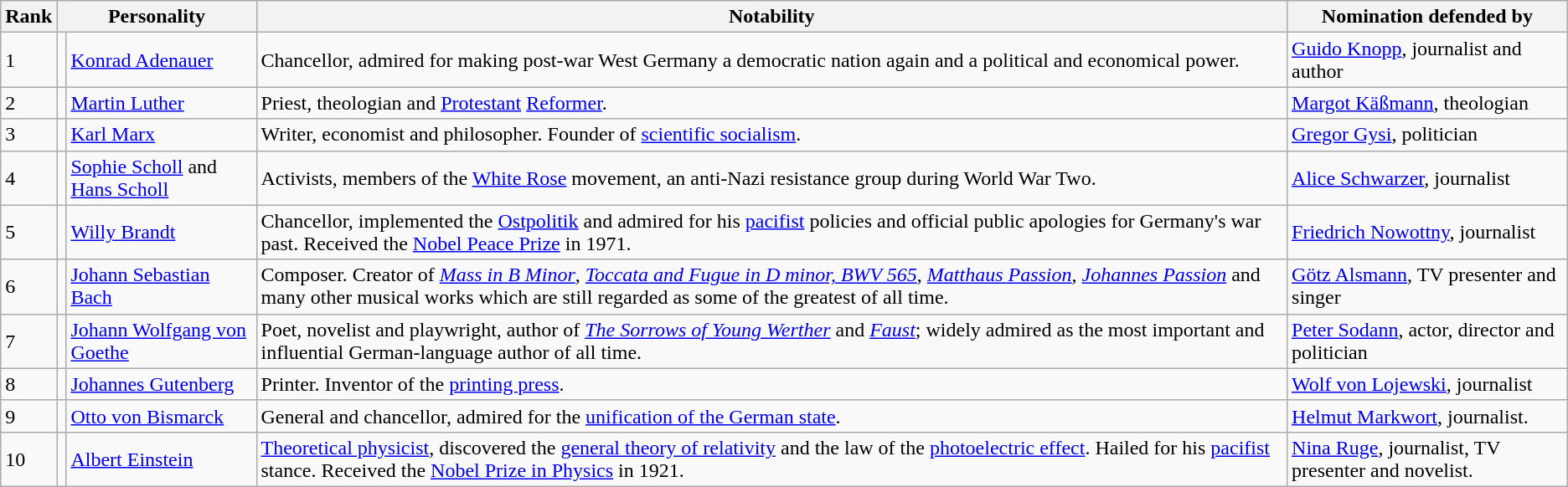<table class="wikitable sortable">
<tr>
<th>Rank</th>
<th colspan=2>Personality</th>
<th class="unsortable">Notability</th>
<th class="unsortable">Nomination defended by</th>
</tr>
<tr>
<td>1</td>
<td></td>
<td><a href='#'>Konrad Adenauer</a></td>
<td>Chancellor, admired for making post-war West Germany a democratic nation again and a political and economical power.</td>
<td><a href='#'>Guido Knopp</a>, journalist and author</td>
</tr>
<tr>
<td>2</td>
<td></td>
<td><a href='#'>Martin Luther</a></td>
<td>Priest, theologian and <a href='#'>Protestant</a> <a href='#'>Reformer</a>.</td>
<td><a href='#'>Margot Käßmann</a>, theologian</td>
</tr>
<tr>
<td>3</td>
<td></td>
<td><a href='#'>Karl Marx</a></td>
<td>Writer, economist and philosopher. Founder of <a href='#'>scientific socialism</a>.</td>
<td><a href='#'>Gregor Gysi</a>, politician</td>
</tr>
<tr>
<td>4</td>
<td></td>
<td><a href='#'>Sophie Scholl</a> and <a href='#'>Hans Scholl</a></td>
<td>Activists, members of the <a href='#'>White Rose</a> movement, an anti-Nazi resistance group during World War Two.</td>
<td><a href='#'>Alice Schwarzer</a>, journalist</td>
</tr>
<tr>
<td>5</td>
<td></td>
<td><a href='#'>Willy Brandt</a></td>
<td>Chancellor, implemented the <a href='#'>Ostpolitik</a> and admired for his <a href='#'>pacifist</a> policies and official public apologies for Germany's war past. Received the <a href='#'>Nobel Peace Prize</a> in 1971.</td>
<td><a href='#'>Friedrich Nowottny</a>, journalist</td>
</tr>
<tr>
<td>6</td>
<td></td>
<td><a href='#'>Johann Sebastian Bach</a></td>
<td>Composer. Creator of <em><a href='#'>Mass in B Minor</a></em>, <em><a href='#'>Toccata and Fugue in D minor, BWV 565</a></em>, <em><a href='#'>Matthaus Passion</a></em>, <em><a href='#'>Johannes Passion</a></em> and many other musical works which are still regarded as some of the greatest of all time.</td>
<td><a href='#'>Götz Alsmann</a>, TV presenter and singer</td>
</tr>
<tr>
<td>7</td>
<td></td>
<td><a href='#'>Johann Wolfgang von Goethe</a></td>
<td>Poet, novelist and playwright, author of <em><a href='#'>The Sorrows of Young Werther</a></em> and <em><a href='#'>Faust</a></em>; widely admired as the most important and influential German-language author of all time.</td>
<td><a href='#'>Peter Sodann</a>, actor, director and politician</td>
</tr>
<tr>
<td>8</td>
<td></td>
<td><a href='#'>Johannes Gutenberg</a></td>
<td>Printer. Inventor of the <a href='#'>printing press</a>.</td>
<td><a href='#'>Wolf von Lojewski</a>, journalist</td>
</tr>
<tr>
<td>9</td>
<td></td>
<td><a href='#'>Otto von Bismarck</a></td>
<td>General and chancellor, admired for the <a href='#'>unification of the German state</a>.</td>
<td><a href='#'>Helmut Markwort</a>, journalist.</td>
</tr>
<tr>
<td>10</td>
<td></td>
<td><a href='#'>Albert Einstein</a></td>
<td><a href='#'>Theoretical physicist</a>, discovered the <a href='#'>general theory of relativity</a> and the law of the <a href='#'>photoelectric effect</a>. Hailed for his <a href='#'>pacifist</a> stance. Received the <a href='#'>Nobel Prize in Physics</a> in 1921.</td>
<td><a href='#'>Nina Ruge</a>, journalist, TV presenter and novelist.</td>
</tr>
</table>
